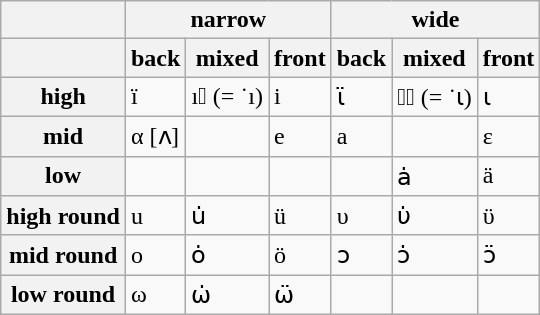<table class="wikitable Unicode">
<tr>
<th></th>
<th colspan=3>narrow</th>
<th colspan=3>wide</th>
</tr>
<tr>
<th></th>
<th>back</th>
<th>mixed</th>
<th>front</th>
<th>back</th>
<th>mixed</th>
<th>front</th>
</tr>
<tr>
<th>high</th>
<td>ï</td>
<td>ı&#x1DF8; (= ˙ı)</td>
<td>i</td>
<td>ɩ̈</td>
<td>ɩ&#x1DF8; (= ˙ɩ)</td>
<td>ɩ</td>
</tr>
<tr>
<th>mid</th>
<td>α [ʌ]</td>
<td></td>
<td>e</td>
<td>a</td>
<td></td>
<td>ε</td>
</tr>
<tr>
<th>low</th>
<td></td>
<td></td>
<td></td>
<td></td>
<td>ȧ</td>
<td>ä</td>
</tr>
<tr>
<th>high round</th>
<td>u</td>
<td>u̇</td>
<td>ü</td>
<td>υ</td>
<td>υ̇</td>
<td>ϋ</td>
</tr>
<tr>
<th>mid round</th>
<td>o</td>
<td>ȯ</td>
<td>ö</td>
<td>ɔ</td>
<td>ɔ̇</td>
<td>ɔ̈</td>
</tr>
<tr>
<th>low round</th>
<td>ω</td>
<td>ω̇</td>
<td>ω̈</td>
<td></td>
<td></td>
<td></td>
</tr>
</table>
